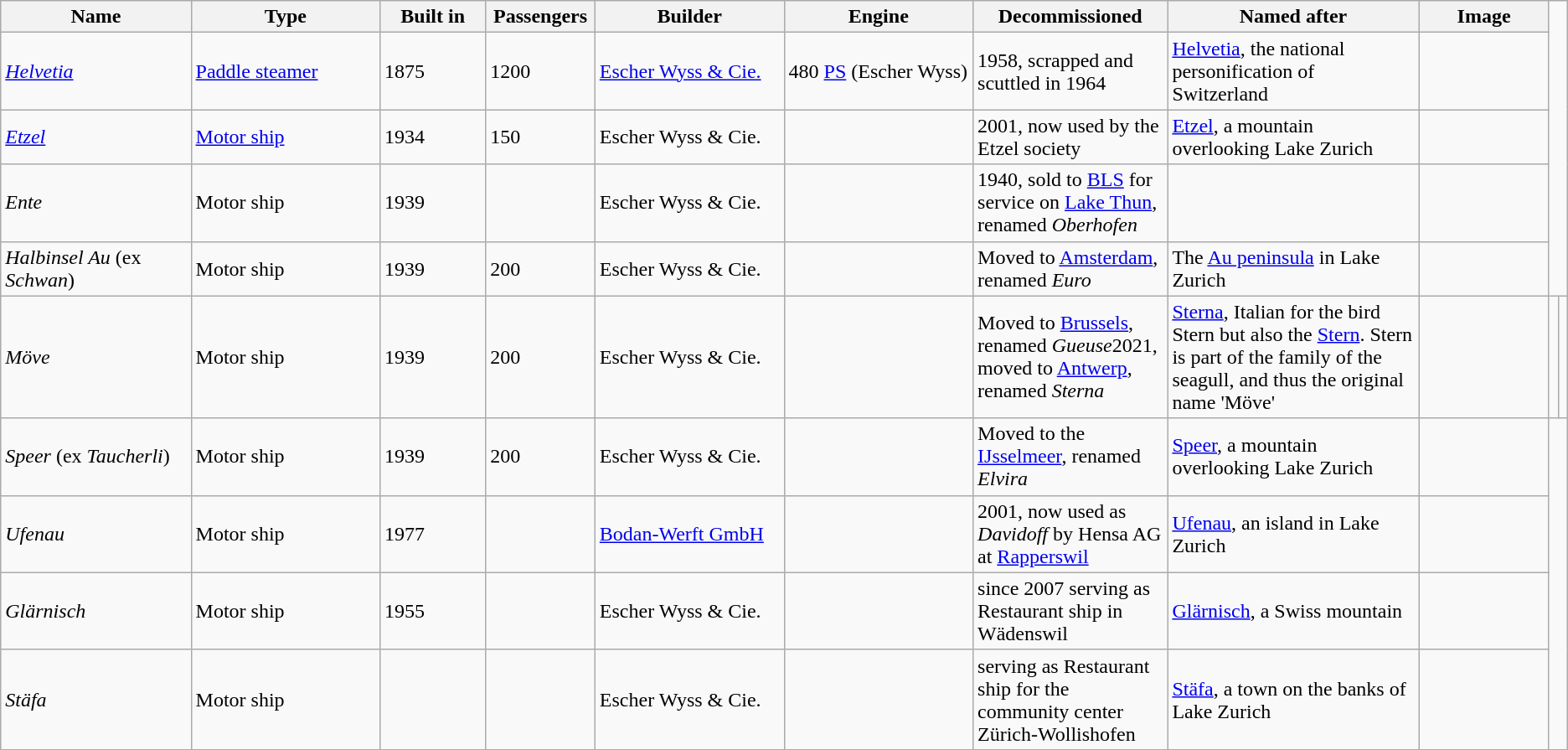<table class="wikitable sortable">
<tr>
<th width="150">Name</th>
<th width="150">Type</th>
<th width="80">Built in</th>
<th width="80">Passengers</th>
<th width="150">Builder</th>
<th width="150">Engine</th>
<th width="150">Decommissioned</th>
<th width="200">Named after</th>
<th width="100">Image</th>
</tr>
<tr ->
<td><a href='#'><em>Helvetia</em></a></td>
<td><a href='#'>Paddle steamer</a></td>
<td>1875</td>
<td>1200</td>
<td><a href='#'>Escher Wyss & Cie.</a></td>
<td>480 <a href='#'>PS</a> (Escher Wyss)</td>
<td>1958, scrapped and scuttled in 1964</td>
<td><a href='#'>Helvetia</a>, the national personification of Switzerland</td>
<td></td>
</tr>
<tr ->
<td><a href='#'><em>Etzel</em></a></td>
<td><a href='#'>Motor ship</a></td>
<td>1934</td>
<td>150</td>
<td>Escher Wyss & Cie.</td>
<td></td>
<td>2001, now used by the Etzel society</td>
<td><a href='#'>Etzel</a>, a mountain overlooking Lake Zurich</td>
<td></td>
</tr>
<tr ->
<td><em>Ente</em></td>
<td>Motor ship</td>
<td>1939</td>
<td></td>
<td>Escher Wyss & Cie.</td>
<td></td>
<td>1940, sold to <a href='#'>BLS</a> for service on <a href='#'>Lake Thun</a>, renamed <em>Oberhofen</em></td>
<td></td>
<td></td>
</tr>
<tr ->
<td><em>Halbinsel Au</em> (ex <em>Schwan</em>)</td>
<td>Motor ship</td>
<td>1939</td>
<td>200</td>
<td>Escher Wyss & Cie.</td>
<td></td>
<td>Moved to <a href='#'>Amsterdam</a>, renamed <em>Euro</em></td>
<td>The <a href='#'>Au peninsula</a> in Lake Zurich</td>
<td></td>
</tr>
<tr ->
<td><em>Möve</em></td>
<td>Motor ship</td>
<td>1939</td>
<td>200</td>
<td>Escher Wyss & Cie.</td>
<td></td>
<td>Moved to <a href='#'>Brussels</a>, renamed <em>Gueuse</em>2021, moved to <a href='#'>Antwerp</a>, renamed <em>Sterna</em></td>
<td><a href='#'>Sterna</a>, Italian for the bird Stern but also the <a href='#'>Stern</a>. Stern is part of the family of the seagull, and thus the original name 'Möve'</td>
<td></td>
<td></td>
<td></td>
</tr>
<tr ->
<td><em>Speer</em> (ex <em>Taucherli</em>)</td>
<td>Motor ship</td>
<td>1939</td>
<td>200</td>
<td>Escher Wyss & Cie.</td>
<td></td>
<td>Moved to the <a href='#'>IJsselmeer</a>, renamed <em>Elvira</em></td>
<td><a href='#'>Speer</a>, a mountain overlooking Lake Zurich</td>
<td></td>
</tr>
<tr ->
<td><em>Ufenau</em></td>
<td>Motor ship</td>
<td>1977</td>
<td></td>
<td><a href='#'>Bodan-Werft GmbH</a></td>
<td></td>
<td>2001, now used as <em>Davidoff</em> by Hensa AG at <a href='#'>Rapperswil</a></td>
<td><a href='#'>Ufenau</a>, an island in Lake Zurich</td>
<td></td>
</tr>
<tr ->
<td><em>Glärnisch</em></td>
<td>Motor ship</td>
<td>1955</td>
<td></td>
<td>Escher Wyss & Cie.</td>
<td></td>
<td>since 2007 serving as Restaurant ship in Wädenswil</td>
<td><a href='#'>Glärnisch</a>, a Swiss mountain</td>
<td></td>
</tr>
<tr ->
<td><em>Stäfa</em></td>
<td>Motor ship</td>
<td></td>
<td></td>
<td>Escher Wyss & Cie.</td>
<td></td>
<td>serving as Restaurant ship for the community center Zürich-Wollishofen</td>
<td><a href='#'>Stäfa</a>, a town on the banks of Lake Zurich</td>
<td></td>
</tr>
<tr ->
</tr>
</table>
